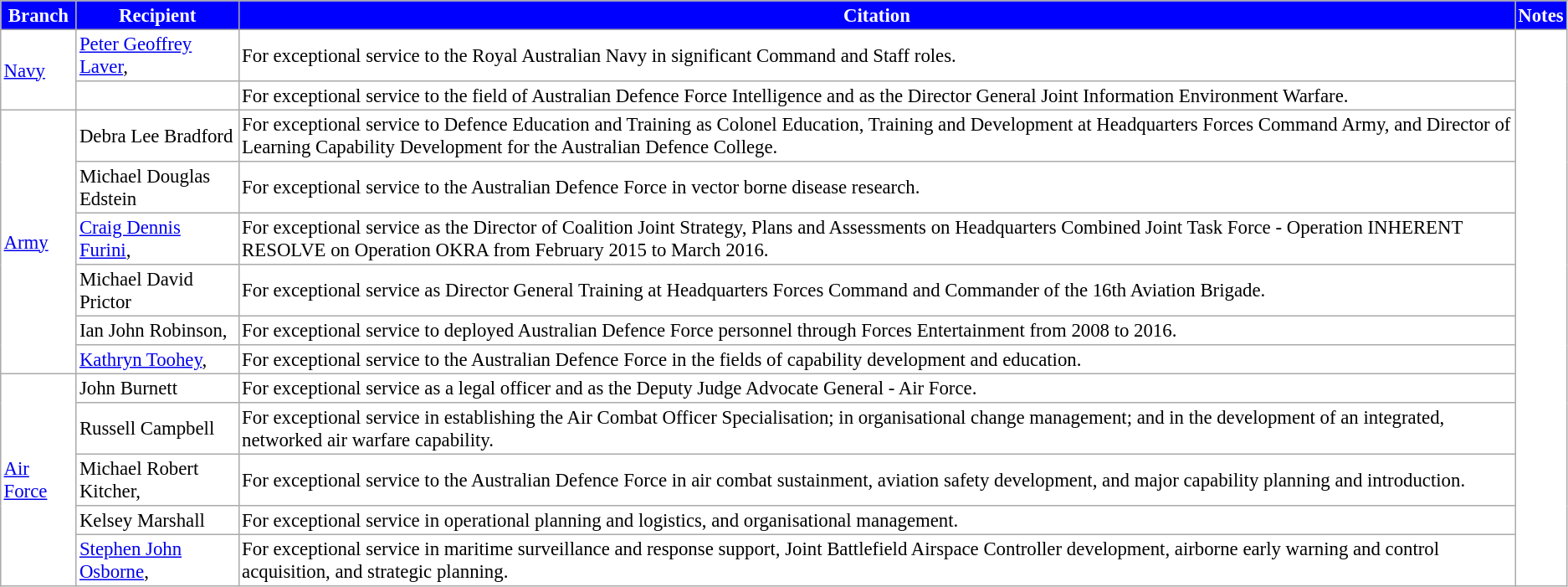<table border="2" cellpadding="2" cellspacing="0" style="margin: 1em 1em 1em 0; border: 1px #aaa solid; font-size:95%; border-collapse: collapse;">
<tr style="background: blue; color: white">
<th>Branch</th>
<th>Recipient</th>
<th>Citation</th>
<th>Notes</th>
</tr>
<tr>
<td rowspan=2><a href='#'>Navy</a></td>
<td>  <a href='#'>Peter Geoffrey Laver</a>, </td>
<td>For exceptional service to the Royal Australian Navy in significant Command and Staff roles.</td>
<td rowspan=13></td>
</tr>
<tr>
<td></td>
<td>For exceptional service to the field of Australian Defence Force Intelligence and as the Director General Joint Information Environment Warfare.</td>
</tr>
<tr>
<td rowspan=6><a href='#'>Army</a></td>
<td> Debra Lee Bradford</td>
<td>For exceptional service to Defence Education and Training as Colonel Education, Training and Development at Headquarters Forces Command Army, and Director of Learning Capability Development for the Australian Defence College.</td>
</tr>
<tr>
<td> Michael Douglas Edstein</td>
<td>For exceptional service to the Australian Defence Force in vector borne disease research.</td>
</tr>
<tr>
<td> <a href='#'>Craig Dennis Furini</a>, </td>
<td>For exceptional service as the Director of Coalition Joint Strategy, Plans and Assessments on Headquarters Combined Joint Task Force - Operation INHERENT RESOLVE on Operation OKRA from February 2015 to March 2016.</td>
</tr>
<tr>
<td> Michael David Prictor</td>
<td>For exceptional service as Director General Training at Headquarters Forces Command and Commander of the 16th Aviation Brigade.</td>
</tr>
<tr>
<td> Ian John Robinson, </td>
<td>For exceptional service to deployed Australian Defence Force personnel through Forces Entertainment from 2008 to 2016.</td>
</tr>
<tr>
<td> <a href='#'>Kathryn Toohey</a>, </td>
<td>For exceptional service to the Australian Defence Force in the fields of capability development and education.</td>
</tr>
<tr>
<td rowspan=5><a href='#'>Air Force</a></td>
<td> John Burnett</td>
<td>For exceptional service as a legal officer and as the Deputy Judge Advocate General - Air Force.</td>
</tr>
<tr>
<td>  Russell Campbell</td>
<td>For exceptional service in establishing the Air Combat Officer Specialisation; in organisational change management; and in the development of an integrated, networked air warfare capability.</td>
</tr>
<tr>
<td> Michael Robert Kitcher, </td>
<td>For exceptional service to the Australian Defence Force in air combat sustainment, aviation safety development, and major capability planning and introduction.</td>
</tr>
<tr>
<td> Kelsey Marshall</td>
<td>For exceptional service in operational planning and logistics, and organisational management.</td>
</tr>
<tr>
<td> <a href='#'>Stephen John Osborne</a>, </td>
<td>For exceptional service in maritime surveillance and response support, Joint Battlefield Airspace Controller development, airborne early warning and control acquisition, and strategic planning.</td>
</tr>
</table>
